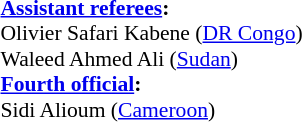<table width=50% style="font-size: 90%">
<tr>
<td><br><strong><a href='#'>Assistant referees</a>:</strong>
<br>Olivier Safari Kabene (<a href='#'>DR Congo</a>)
<br>Waleed Ahmed Ali (<a href='#'>Sudan</a>)
<br><strong><a href='#'>Fourth official</a>:</strong>
<br>Sidi Alioum (<a href='#'>Cameroon</a>)</td>
</tr>
</table>
